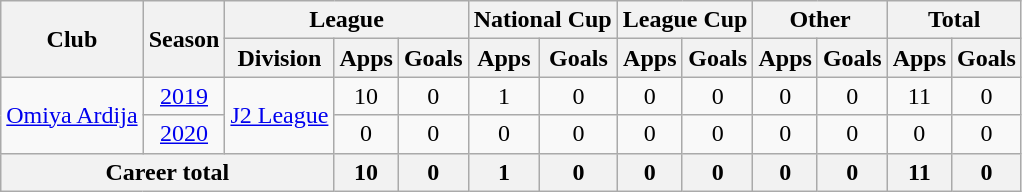<table class="wikitable" style="text-align: center">
<tr>
<th rowspan="2">Club</th>
<th rowspan="2">Season</th>
<th colspan="3">League</th>
<th colspan="2">National Cup</th>
<th colspan="2">League Cup</th>
<th colspan="2">Other</th>
<th colspan="2">Total</th>
</tr>
<tr>
<th>Division</th>
<th>Apps</th>
<th>Goals</th>
<th>Apps</th>
<th>Goals</th>
<th>Apps</th>
<th>Goals</th>
<th>Apps</th>
<th>Goals</th>
<th>Apps</th>
<th>Goals</th>
</tr>
<tr>
<td rowspan="2"><a href='#'>Omiya Ardija</a></td>
<td><a href='#'>2019</a></td>
<td rowspan="2"><a href='#'>J2 League</a></td>
<td>10</td>
<td>0</td>
<td>1</td>
<td>0</td>
<td>0</td>
<td>0</td>
<td>0</td>
<td>0</td>
<td>11</td>
<td>0</td>
</tr>
<tr>
<td><a href='#'>2020</a></td>
<td>0</td>
<td>0</td>
<td>0</td>
<td>0</td>
<td>0</td>
<td>0</td>
<td>0</td>
<td>0</td>
<td>0</td>
<td>0</td>
</tr>
<tr>
<th colspan=3>Career total</th>
<th>10</th>
<th>0</th>
<th>1</th>
<th>0</th>
<th>0</th>
<th>0</th>
<th>0</th>
<th>0</th>
<th>11</th>
<th>0</th>
</tr>
</table>
